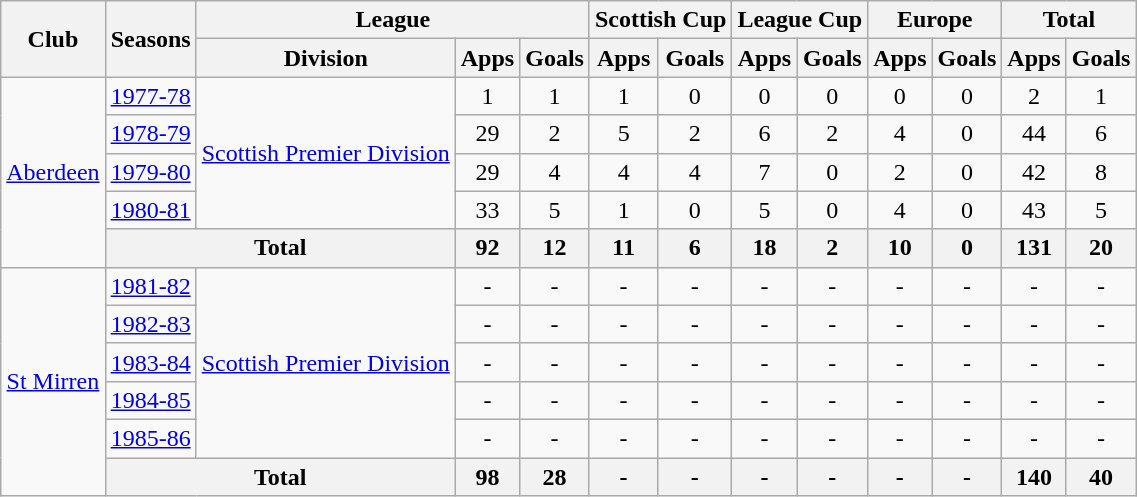<table class="wikitable" style="text-align:center">
<tr>
<th rowspan="2">Club</th>
<th rowspan="2">Seasons</th>
<th colspan="3">League</th>
<th colspan="2">Scottish Cup</th>
<th colspan="2">League Cup</th>
<th colspan="2">Europe</th>
<th colspan="2">Total</th>
</tr>
<tr>
<th>Division</th>
<th>Apps</th>
<th>Goals</th>
<th>Apps</th>
<th>Goals</th>
<th>Apps</th>
<th>Goals</th>
<th>Apps</th>
<th>Goals</th>
<th>Apps</th>
<th>Goals</th>
</tr>
<tr>
<td rowspan="5"><a href='#'>Aberdeen</a></td>
<td><a href='#'>1977-78</a></td>
<td rowspan="4"><a href='#'>Scottish Premier Division</a></td>
<td>1</td>
<td>1</td>
<td>1</td>
<td>0</td>
<td>0</td>
<td>0</td>
<td>0</td>
<td>0</td>
<td>2</td>
<td>1</td>
</tr>
<tr>
<td><a href='#'>1978-79</a></td>
<td>29</td>
<td>2</td>
<td>5</td>
<td>2</td>
<td>6</td>
<td>2</td>
<td>4</td>
<td>0</td>
<td>44</td>
<td>6</td>
</tr>
<tr>
<td><a href='#'>1979-80</a></td>
<td>29</td>
<td>4</td>
<td>4</td>
<td>4</td>
<td>7</td>
<td>0</td>
<td>2</td>
<td>0</td>
<td>42</td>
<td>8</td>
</tr>
<tr>
<td><a href='#'>1980-81</a></td>
<td>33</td>
<td>5</td>
<td>1</td>
<td>0</td>
<td>5</td>
<td>0</td>
<td>4</td>
<td>0</td>
<td>43</td>
<td>5</td>
</tr>
<tr>
<th colspan="2">Total</th>
<th>92</th>
<th>12</th>
<th>11</th>
<th>6</th>
<th>18</th>
<th>2</th>
<th>10</th>
<th>0</th>
<th>131</th>
<th>20</th>
</tr>
<tr>
<td rowspan="6"><a href='#'>St Mirren</a></td>
<td><a href='#'>1981-82</a></td>
<td rowspan="5"><a href='#'>Scottish Premier Division</a></td>
<td>-</td>
<td>-</td>
<td>-</td>
<td>-</td>
<td>-</td>
<td>-</td>
<td>-</td>
<td>-</td>
<td>-</td>
<td>-</td>
</tr>
<tr>
<td><a href='#'>1982-83</a></td>
<td>-</td>
<td>-</td>
<td>-</td>
<td>-</td>
<td>-</td>
<td>-</td>
<td>-</td>
<td>-</td>
<td>-</td>
<td>-</td>
</tr>
<tr>
<td><a href='#'>1983-84</a></td>
<td>-</td>
<td>-</td>
<td>-</td>
<td>-</td>
<td>-</td>
<td>-</td>
<td>-</td>
<td>-</td>
<td>-</td>
<td>-</td>
</tr>
<tr>
<td><a href='#'>1984-85</a></td>
<td>-</td>
<td>-</td>
<td>-</td>
<td>-</td>
<td>-</td>
<td>-</td>
<td>-</td>
<td>-</td>
<td>-</td>
<td>-</td>
</tr>
<tr>
<td><a href='#'>1985-86</a></td>
<td>-</td>
<td>-</td>
<td>-</td>
<td>-</td>
<td>-</td>
<td>-</td>
<td>-</td>
<td>-</td>
<td>-</td>
<td>-</td>
</tr>
<tr>
<th colspan="2">Total</th>
<th>98</th>
<th>28</th>
<th>-</th>
<th>-</th>
<th>-</th>
<th>-</th>
<th>-</th>
<th>-</th>
<th>140</th>
<th>40</th>
</tr>
</table>
